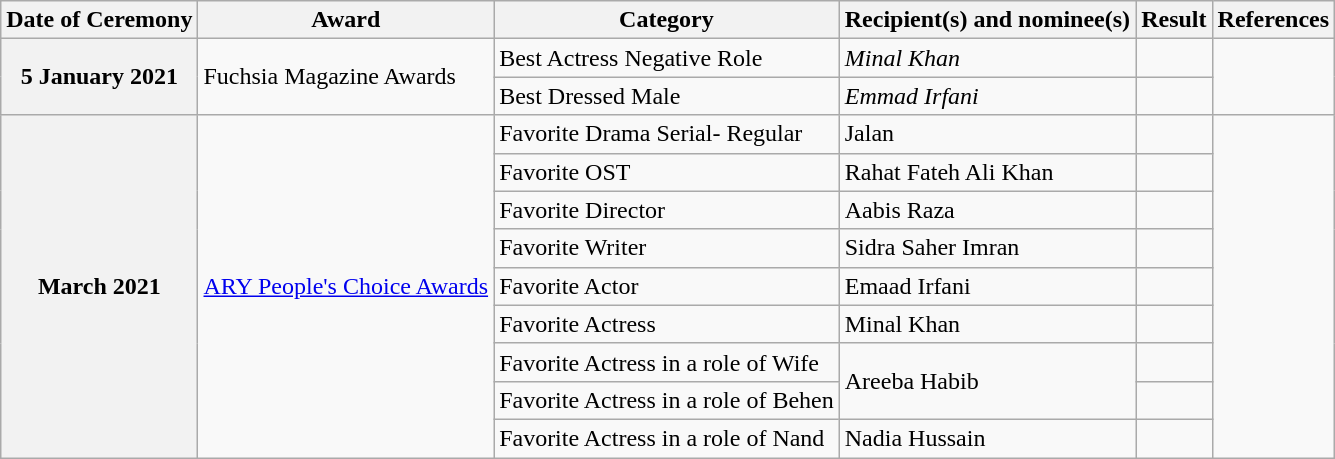<table class="wikitable sortable">
<tr>
<th>Date of Ceremony</th>
<th>Award</th>
<th>Category</th>
<th>Recipient(s) and nominee(s)</th>
<th>Result</th>
<th>References</th>
</tr>
<tr>
<th rowspan="2">5 January 2021</th>
<td rowspan="2">Fuchsia Magazine Awards</td>
<td>Best Actress Negative Role</td>
<td><em>Minal Khan</em></td>
<td></td>
<td rowspan="2"></td>
</tr>
<tr>
<td>Best Dressed Male</td>
<td><em>Emmad Irfani</em></td>
<td></td>
</tr>
<tr>
<th rowspan="9">March 2021</th>
<td rowspan="9"><a href='#'>ARY People's Choice Awards</a></td>
<td>Favorite Drama Serial- Regular</td>
<td>Jalan</td>
<td></td>
<td rowspan="9"></td>
</tr>
<tr>
<td>Favorite OST</td>
<td>Rahat Fateh Ali Khan</td>
<td></td>
</tr>
<tr>
<td>Favorite Director</td>
<td>Aabis Raza</td>
<td></td>
</tr>
<tr>
<td>Favorite Writer</td>
<td>Sidra Saher Imran</td>
<td></td>
</tr>
<tr>
<td>Favorite Actor</td>
<td>Emaad Irfani</td>
<td></td>
</tr>
<tr>
<td>Favorite Actress</td>
<td>Minal Khan</td>
<td></td>
</tr>
<tr>
<td>Favorite Actress in a role of Wife</td>
<td rowspan=2>Areeba Habib</td>
<td></td>
</tr>
<tr>
<td>Favorite Actress in a role of Behen</td>
<td></td>
</tr>
<tr>
<td>Favorite Actress in a role of Nand</td>
<td>Nadia Hussain</td>
<td></td>
</tr>
</table>
